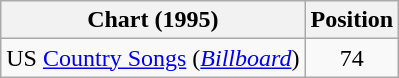<table class="wikitable sortable">
<tr>
<th scope="col">Chart (1995)</th>
<th scope="col">Position</th>
</tr>
<tr>
<td>US <a href='#'>Country Songs</a> (<em><a href='#'>Billboard</a></em>)</td>
<td align="center">74</td>
</tr>
</table>
